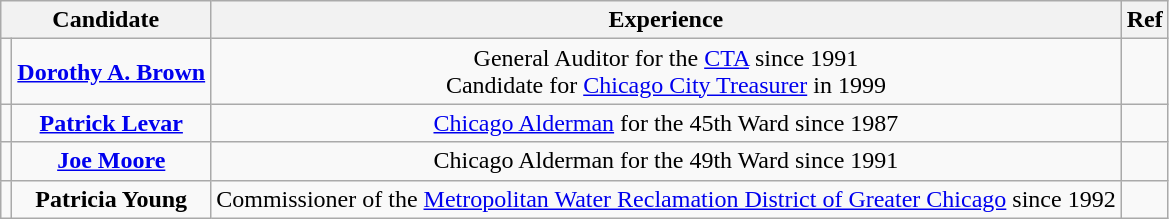<table class="wikitable" style="text-align:center">
<tr>
<th colspan=2>Candidate</th>
<th>Experience</th>
<th>Ref</th>
</tr>
<tr>
<td></td>
<td><strong><a href='#'>Dorothy A. Brown</a></strong></td>
<td>General Auditor for the <a href='#'>CTA</a> since 1991<br>Candidate for <a href='#'>Chicago City Treasurer</a> in 1999</td>
<td></td>
</tr>
<tr>
<td></td>
<td><strong><a href='#'>Patrick Levar</a></strong></td>
<td><a href='#'>Chicago Alderman</a> for the 45th Ward since 1987</td>
<td></td>
</tr>
<tr>
<td></td>
<td><strong><a href='#'>Joe Moore</a></strong></td>
<td>Chicago Alderman for the 49th Ward since 1991</td>
<td></td>
</tr>
<tr>
<td></td>
<td><strong>Patricia Young</strong></td>
<td>Commissioner of the <a href='#'>Metropolitan Water Reclamation District of Greater Chicago</a> since 1992</td>
<td></td>
</tr>
</table>
